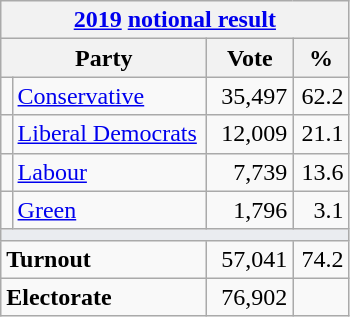<table class="wikitable">
<tr>
<th colspan="4"><a href='#'>2019</a> <a href='#'>notional result</a></th>
</tr>
<tr>
<th bgcolor="#DDDDFF" width="130px" colspan="2">Party</th>
<th bgcolor="#DDDDFF" width="50px">Vote</th>
<th bgcolor="#DDDDFF" width="30px">%</th>
</tr>
<tr>
<td></td>
<td><a href='#'>Conservative</a></td>
<td align=right>35,497</td>
<td align=right>62.2</td>
</tr>
<tr>
<td></td>
<td><a href='#'>Liberal Democrats</a></td>
<td align=right>12,009</td>
<td align=right>21.1</td>
</tr>
<tr>
<td></td>
<td><a href='#'>Labour</a></td>
<td align=right>7,739</td>
<td align=right>13.6</td>
</tr>
<tr>
<td></td>
<td><a href='#'>Green</a></td>
<td align=right>1,796</td>
<td align=right>3.1</td>
</tr>
<tr>
<td colspan="4" bgcolor="#EAECF0"></td>
</tr>
<tr>
<td colspan="2"><strong>Turnout</strong></td>
<td align=right>57,041</td>
<td align=right>74.2</td>
</tr>
<tr>
<td colspan="2"><strong>Electorate</strong></td>
<td align=right>76,902</td>
</tr>
</table>
